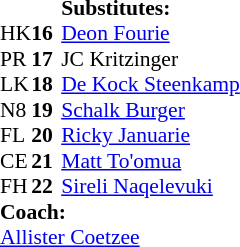<table style="font-size: 90%" cellspacing="0" cellpadding="0">
<tr>
<th width="20"></th>
<th width="20"></th>
<td colspan=3><strong>Substitutes:</strong></td>
</tr>
<tr>
<td>HK</td>
<td><strong>16</strong></td>
<td><a href='#'>Deon Fourie</a></td>
</tr>
<tr>
<td>PR</td>
<td><strong>17</strong></td>
<td>JC Kritzinger</td>
</tr>
<tr>
<td>LK</td>
<td><strong>18</strong></td>
<td><a href='#'>De Kock Steenkamp</a></td>
</tr>
<tr>
<td>N8</td>
<td><strong>19</strong></td>
<td><a href='#'>Schalk Burger</a></td>
<td></td>
<td></td>
</tr>
<tr>
<td>FL</td>
<td><strong>20</strong></td>
<td><a href='#'>Ricky Januarie</a></td>
</tr>
<tr>
<td>CE</td>
<td><strong>21</strong></td>
<td><a href='#'>Matt To'omua</a></td>
<td></td>
<td></td>
</tr>
<tr>
<td>FH</td>
<td><strong>22</strong></td>
<td><a href='#'>Sireli Naqelevuki</a></td>
<td></td>
<td></td>
</tr>
<tr>
<td colspan="3"><strong>Coach:</strong></td>
</tr>
<tr>
<td colspan="4"> <a href='#'>Allister Coetzee</a></td>
</tr>
</table>
